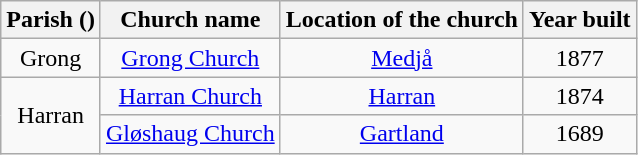<table class="wikitable" style="text-align:center">
<tr>
<th>Parish ()</th>
<th>Church name</th>
<th>Location of the church</th>
<th>Year built</th>
</tr>
<tr>
<td>Grong</td>
<td><a href='#'>Grong Church</a></td>
<td><a href='#'>Medjå</a></td>
<td>1877</td>
</tr>
<tr>
<td rowspan="2">Harran</td>
<td><a href='#'>Harran Church</a></td>
<td><a href='#'>Harran</a></td>
<td>1874</td>
</tr>
<tr>
<td><a href='#'>Gløshaug Church</a></td>
<td><a href='#'>Gartland</a></td>
<td>1689</td>
</tr>
</table>
